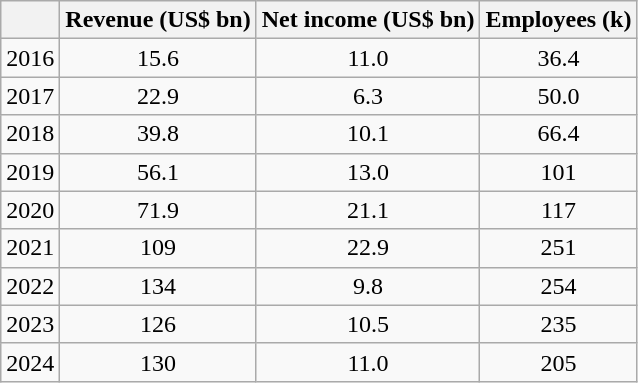<table class="wikitable" style="text-align:center">
<tr>
<th></th>
<th>Revenue (US$ bn)</th>
<th>Net income (US$ bn)</th>
<th>Employees (k)</th>
</tr>
<tr>
<td>2016</td>
<td>15.6</td>
<td>11.0</td>
<td>36.4</td>
</tr>
<tr>
<td>2017</td>
<td>22.9</td>
<td>6.3</td>
<td>50.0</td>
</tr>
<tr>
<td>2018</td>
<td>39.8</td>
<td>10.1</td>
<td>66.4</td>
</tr>
<tr>
<td>2019</td>
<td>56.1</td>
<td>13.0</td>
<td>101</td>
</tr>
<tr>
<td>2020</td>
<td>71.9</td>
<td>21.1</td>
<td>117</td>
</tr>
<tr>
<td>2021</td>
<td>109</td>
<td>22.9</td>
<td>251</td>
</tr>
<tr>
<td>2022</td>
<td>134</td>
<td>9.8</td>
<td>254</td>
</tr>
<tr>
<td>2023</td>
<td>126</td>
<td>10.5</td>
<td>235</td>
</tr>
<tr>
<td>2024</td>
<td>130</td>
<td>11.0</td>
<td>205</td>
</tr>
</table>
